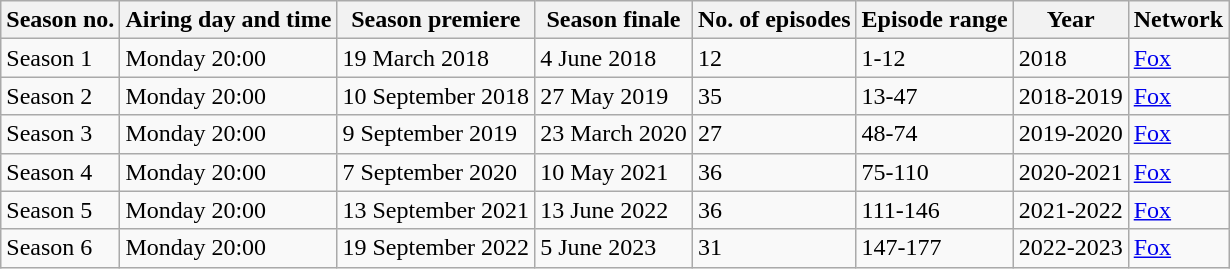<table class="wikitable">
<tr>
<th>Season no.</th>
<th>Airing day and time</th>
<th>Season premiere</th>
<th>Season finale</th>
<th>No. of episodes</th>
<th>Episode range</th>
<th>Year</th>
<th>Network</th>
</tr>
<tr>
<td>Season 1</td>
<td>Monday 20:00</td>
<td>19 March 2018</td>
<td>4 June 2018</td>
<td>12</td>
<td>1-12</td>
<td>2018</td>
<td><a href='#'>Fox</a></td>
</tr>
<tr>
<td>Season 2</td>
<td>Monday 20:00</td>
<td>10 September 2018</td>
<td>27 May 2019</td>
<td>35</td>
<td>13-47</td>
<td>2018-2019</td>
<td><a href='#'>Fox</a></td>
</tr>
<tr>
<td>Season 3</td>
<td>Monday 20:00</td>
<td>9 September 2019</td>
<td>23 March 2020</td>
<td>27</td>
<td>48-74</td>
<td>2019-2020</td>
<td><a href='#'>Fox</a></td>
</tr>
<tr>
<td>Season 4</td>
<td>Monday 20:00</td>
<td>7 September 2020</td>
<td>10 May 2021</td>
<td>36</td>
<td>75-110</td>
<td>2020-2021</td>
<td><a href='#'>Fox</a></td>
</tr>
<tr>
<td>Season 5</td>
<td>Monday 20:00</td>
<td>13 September 2021</td>
<td>13 June 2022</td>
<td>36</td>
<td>111-146</td>
<td>2021-2022</td>
<td><a href='#'>Fox</a></td>
</tr>
<tr>
<td>Season 6</td>
<td>Monday 20:00</td>
<td>19 September 2022</td>
<td>5 June 2023</td>
<td>31</td>
<td>147-177</td>
<td>2022-2023</td>
<td><a href='#'>Fox</a></td>
</tr>
</table>
